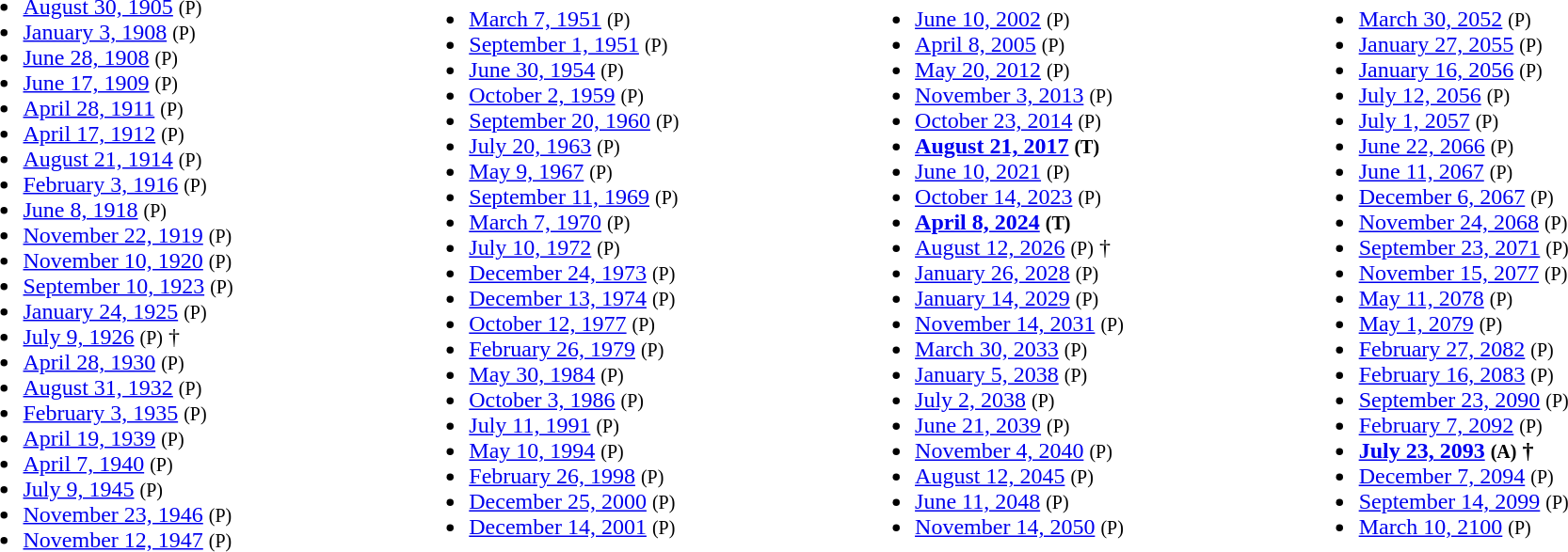<table style="width:100%;">
<tr>
<td><br><ul><li><a href='#'>August 30, 1905</a> <small>(P)</small></li><li><a href='#'>January 3, 1908</a> <small>(P)</small></li><li><a href='#'>June 28, 1908</a> <small>(P)</small></li><li><a href='#'>June 17, 1909</a> <small>(P)</small></li><li><a href='#'>April 28, 1911</a> <small>(P)</small></li><li><a href='#'>April 17, 1912</a> <small>(P)</small></li><li><a href='#'>August 21, 1914</a> <small>(P)</small></li><li><a href='#'>February 3, 1916</a> <small>(P)</small></li><li><a href='#'>June 8, 1918</a> <small>(P)</small></li><li><a href='#'>November 22, 1919</a> <small>(P)</small></li><li><a href='#'>November 10, 1920</a> <small>(P)</small></li><li><a href='#'>September 10, 1923</a> <small>(P)</small></li><li><a href='#'>January 24, 1925</a> <small>(P)</small></li><li><a href='#'>July 9, 1926</a> <small>(P)</small> †</li><li><a href='#'>April 28, 1930</a> <small>(P)</small></li><li><a href='#'>August 31, 1932</a> <small>(P)</small></li><li><a href='#'>February 3, 1935</a> <small>(P)</small></li><li><a href='#'>April 19, 1939</a> <small>(P)</small></li><li><a href='#'>April 7, 1940</a> <small>(P)</small></li><li><a href='#'>July 9, 1945</a> <small>(P)</small></li><li><a href='#'>November 23, 1946</a> <small>(P)</small></li><li><a href='#'>November 12, 1947</a> <small>(P)</small></li></ul></td>
<td><br><ul><li><a href='#'>March 7, 1951</a> <small>(P)</small></li><li><a href='#'>September 1, 1951</a> <small>(P)</small></li><li><a href='#'>June 30, 1954</a> <small>(P)</small></li><li><a href='#'>October 2, 1959</a> <small>(P)</small></li><li><a href='#'>September 20, 1960</a> <small>(P)</small></li><li><a href='#'>July 20, 1963</a> <small>(P)</small></li><li><a href='#'>May 9, 1967</a> <small>(P)</small></li><li><a href='#'>September 11, 1969</a> <small>(P)</small></li><li><a href='#'>March 7, 1970</a> <small>(P)</small></li><li><a href='#'>July 10, 1972</a> <small>(P)</small></li><li><a href='#'>December 24, 1973</a> <small>(P)</small></li><li><a href='#'>December 13, 1974</a> <small>(P)</small></li><li><a href='#'>October 12, 1977</a> <small>(P)</small></li><li><a href='#'>February 26, 1979</a> <small>(P)</small></li><li><a href='#'>May 30, 1984</a> <small>(P)</small></li><li><a href='#'>October 3, 1986</a> <small>(P)</small></li><li><a href='#'>July 11, 1991</a> <small>(P)</small></li><li><a href='#'>May 10, 1994</a> <small>(P)</small></li><li><a href='#'>February 26, 1998</a> <small>(P)</small></li><li><a href='#'>December 25, 2000</a> <small>(P)</small></li><li><a href='#'>December 14, 2001</a> <small>(P)</small></li></ul></td>
<td><br><ul><li><a href='#'>June 10, 2002</a> <small>(P)</small></li><li><a href='#'>April 8, 2005</a> <small>(P)</small></li><li><a href='#'>May 20, 2012</a> <small>(P)</small></li><li><a href='#'>November 3, 2013</a> <small>(P)</small></li><li><a href='#'>October 23, 2014</a> <small>(P)</small></li><li><strong><a href='#'>August 21, 2017</a> <small>(T)</small></strong></li><li><a href='#'>June 10, 2021</a> <small>(P)</small></li><li><a href='#'>October 14, 2023</a> <small>(P)</small></li><li><strong><a href='#'>April 8, 2024</a> <small>(T)</small></strong></li><li> <a href='#'>August 12, 2026</a> <small>(P)</small> †</li><li><a href='#'>January 26, 2028</a> <small>(P)</small></li><li><a href='#'>January 14, 2029</a> <small>(P)</small></li><li><a href='#'>November 14, 2031</a> <small>(P)</small></li><li><a href='#'>March 30, 2033</a> <small>(P)</small></li><li><a href='#'>January 5, 2038</a> <small>(P)</small></li><li><a href='#'>July 2, 2038</a> <small>(P)</small></li><li><a href='#'>June 21, 2039</a> <small>(P)</small></li><li><a href='#'>November 4, 2040</a> <small>(P)</small></li><li><a href='#'>August 12, 2045</a> <small>(P)</small></li><li><a href='#'>June 11, 2048</a> <small>(P)</small></li><li><a href='#'>November 14, 2050</a> <small>(P)</small></li></ul></td>
<td><br><ul><li><a href='#'>March 30, 2052</a> <small>(P)</small></li><li><a href='#'>January 27, 2055</a> <small>(P)</small></li><li><a href='#'>January 16, 2056</a> <small>(P)</small></li><li><a href='#'>July 12, 2056</a> <small>(P)</small></li><li><a href='#'>July 1, 2057</a> <small>(P)</small></li><li><a href='#'>June 22, 2066</a> <small>(P)</small></li><li><a href='#'>June 11, 2067</a> <small>(P)</small></li><li><a href='#'>December 6, 2067</a> <small>(P)</small></li><li><a href='#'>November 24, 2068</a> <small>(P)</small></li><li><a href='#'>September 23, 2071</a> <small>(P)</small></li><li><a href='#'>November 15, 2077</a> <small>(P)</small></li><li><a href='#'>May 11, 2078</a> <small>(P)</small></li><li><a href='#'>May 1, 2079</a> <small>(P)</small></li><li><a href='#'>February 27, 2082</a> <small>(P)</small></li><li><a href='#'>February 16, 2083</a> <small>(P)</small></li><li><a href='#'>September 23, 2090</a> <small>(P)</small></li><li><a href='#'>February 7, 2092</a> <small>(P)</small></li><li><strong><a href='#'>July 23, 2093</a> <small>(A)</small> †</strong></li><li><a href='#'>December 7, 2094</a> <small>(P)</small></li><li><a href='#'>September 14, 2099</a> <small>(P)</small></li><li><a href='#'>March 10, 2100</a> <small>(P)</small></li></ul></td>
</tr>
</table>
